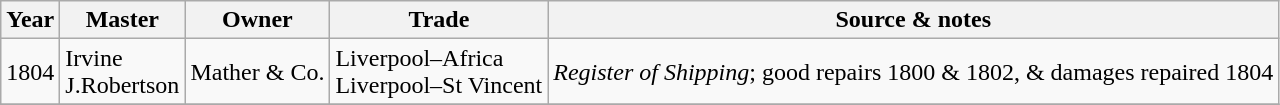<table class=" wikitable">
<tr>
<th>Year</th>
<th>Master</th>
<th>Owner</th>
<th>Trade</th>
<th>Source & notes</th>
</tr>
<tr>
<td>1804</td>
<td>Irvine<br>J.Robertson</td>
<td>Mather & Co.</td>
<td>Liverpool–Africa<br>Liverpool–St Vincent</td>
<td><em>Register of Shipping</em>; good repairs 1800 & 1802, & damages repaired 1804</td>
</tr>
<tr>
</tr>
</table>
